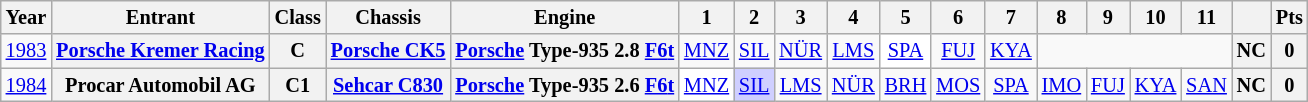<table class="wikitable" style="text-align:center; font-size:85%">
<tr>
<th>Year</th>
<th>Entrant</th>
<th>Class</th>
<th>Chassis</th>
<th>Engine</th>
<th>1</th>
<th>2</th>
<th>3</th>
<th>4</th>
<th>5</th>
<th>6</th>
<th>7</th>
<th>8</th>
<th>9</th>
<th>10</th>
<th>11</th>
<th></th>
<th>Pts</th>
</tr>
<tr>
<td><a href='#'>1983</a></td>
<th nowrap><a href='#'>Porsche Kremer Racing</a></th>
<th>C</th>
<th nowrap><a href='#'>Porsche CK5</a></th>
<th nowrap><a href='#'>Porsche</a> Type-935 2.8 <a href='#'>F6</a><a href='#'>t</a></th>
<td><a href='#'>MNZ</a></td>
<td><a href='#'>SIL</a></td>
<td><a href='#'>NÜR</a></td>
<td><a href='#'>LMS</a></td>
<td style="background:#FFFFFF;"><a href='#'>SPA</a><br></td>
<td><a href='#'>FUJ</a></td>
<td><a href='#'>KYA</a></td>
<td colspan=4></td>
<th>NC</th>
<th>0</th>
</tr>
<tr>
<td><a href='#'>1984</a></td>
<th nowrap>Procar Automobil AG</th>
<th>C1</th>
<th nowrap><a href='#'>Sehcar C830</a></th>
<th nowrap><a href='#'>Porsche</a> Type-935 2.6 <a href='#'>F6</a><a href='#'>t</a></th>
<td style="background:#FFFFFF;"><a href='#'>MNZ</a><br></td>
<td style="background:#CFCFFF;"><a href='#'>SIL</a><br></td>
<td><a href='#'>LMS</a></td>
<td><a href='#'>NÜR</a></td>
<td><a href='#'>BRH</a></td>
<td><a href='#'>MOS</a></td>
<td><a href='#'>SPA</a></td>
<td><a href='#'>IMO</a></td>
<td><a href='#'>FUJ</a></td>
<td><a href='#'>KYA</a></td>
<td><a href='#'>SAN</a></td>
<th>NC</th>
<th>0</th>
</tr>
</table>
